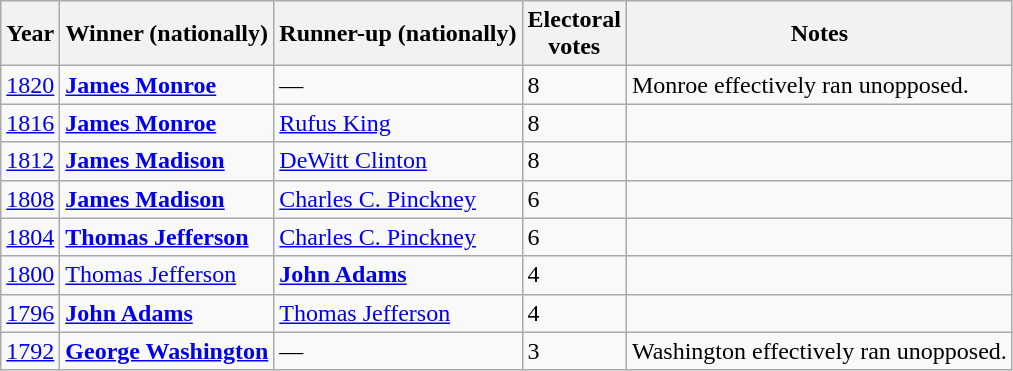<table class="wikitable sortable">
<tr>
<th data-sort-type="number">Year</th>
<th>Winner (nationally)</th>
<th>Runner-up (nationally)</th>
<th data-sort-type="number">Electoral<br>votes</th>
<th class="unsortable">Notes</th>
</tr>
<tr>
<td><a href='#'>1820</a></td>
<td><strong><a href='#'>James Monroe</a></strong></td>
<td>—</td>
<td>8</td>
<td>Monroe effectively ran unopposed.</td>
</tr>
<tr>
<td><a href='#'>1816</a></td>
<td><strong><a href='#'>James Monroe</a></strong></td>
<td><a href='#'>Rufus King</a></td>
<td>8</td>
<td></td>
</tr>
<tr>
<td><a href='#'>1812</a></td>
<td><strong><a href='#'>James Madison</a></strong></td>
<td><a href='#'>DeWitt Clinton</a></td>
<td>8</td>
<td></td>
</tr>
<tr>
<td><a href='#'>1808</a></td>
<td><strong><a href='#'>James Madison</a></strong></td>
<td><a href='#'>Charles C. Pinckney</a></td>
<td>6</td>
<td></td>
</tr>
<tr>
<td><a href='#'>1804</a></td>
<td><strong><a href='#'>Thomas Jefferson</a></strong></td>
<td><a href='#'>Charles C. Pinckney</a></td>
<td>6</td>
<td></td>
</tr>
<tr>
<td><a href='#'>1800</a></td>
<td><a href='#'>Thomas Jefferson</a></td>
<td><strong><a href='#'>John Adams</a></strong></td>
<td>4</td>
<td></td>
</tr>
<tr>
<td><a href='#'>1796</a></td>
<td><strong><a href='#'>John Adams</a></strong></td>
<td><a href='#'>Thomas Jefferson</a></td>
<td>4</td>
<td></td>
</tr>
<tr>
<td><a href='#'>1792</a></td>
<td><strong><a href='#'>George Washington</a></strong></td>
<td>—</td>
<td>3</td>
<td>Washington effectively ran unopposed.</td>
</tr>
</table>
